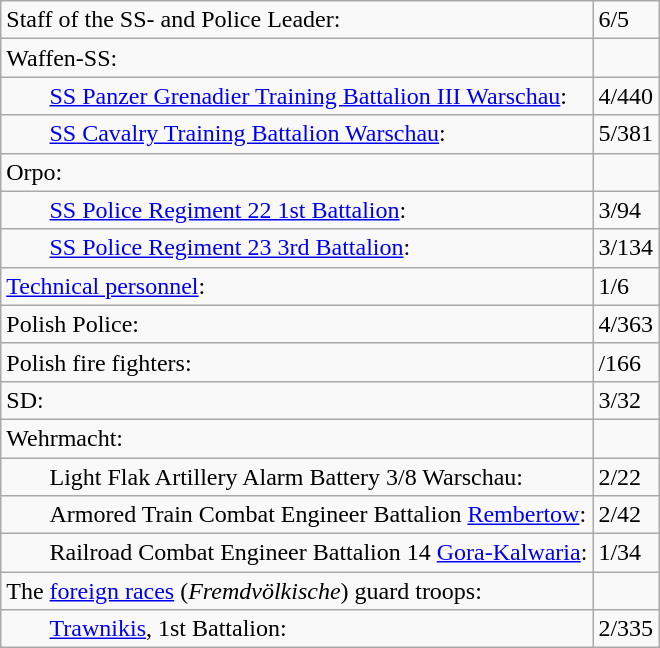<table class="wikitable">
<tr>
<td>Staff of the SS- and Police Leader:</td>
<td>6/5</td>
</tr>
<tr>
<td>Waffen-SS:</td>
<td></td>
</tr>
<tr>
<td style="padding-left: 2em;"><a href='#'>SS Panzer Grenadier Training Battalion III Warschau</a>:</td>
<td>4/440</td>
</tr>
<tr>
<td style="padding-left: 2em;"><a href='#'>SS Cavalry Training Battalion Warschau</a>:</td>
<td>5/381</td>
</tr>
<tr>
<td>Orpo:</td>
<td></td>
</tr>
<tr>
<td style="padding-left: 2em;"><a href='#'>SS Police Regiment 22 1st Battalion</a>:</td>
<td>3/94</td>
</tr>
<tr>
<td style="padding-left: 2em;"><a href='#'>SS Police Regiment 23 3rd Battalion</a>:</td>
<td>3/134</td>
</tr>
<tr>
<td><a href='#'>Technical personnel</a>:</td>
<td>1/6</td>
</tr>
<tr>
<td>Polish Police:</td>
<td>4/363</td>
</tr>
<tr>
<td>Polish fire fighters:</td>
<td>/166</td>
</tr>
<tr>
<td>SD:</td>
<td>3/32</td>
</tr>
<tr>
<td>Wehrmacht:</td>
<td></td>
</tr>
<tr>
<td style="padding-left: 2em;">Light Flak Artillery Alarm Battery 3/8 Warschau:</td>
<td>2/22</td>
</tr>
<tr>
<td style="padding-left: 2em;">Armored Train Combat Engineer Battalion <a href='#'>Rembertow</a>:</td>
<td>2/42</td>
</tr>
<tr>
<td style="padding-left: 2em;">Railroad Combat Engineer Battalion 14 <a href='#'>Gora-Kalwaria</a>:</td>
<td>1/34</td>
</tr>
<tr>
<td>The <a href='#'>foreign races</a> (<em>Fremdvölkische</em>) guard troops:</td>
<td></td>
</tr>
<tr>
<td style="padding-left: 2em;"><a href='#'>Trawnikis</a>, 1st Battalion:</td>
<td>2/335</td>
</tr>
</table>
